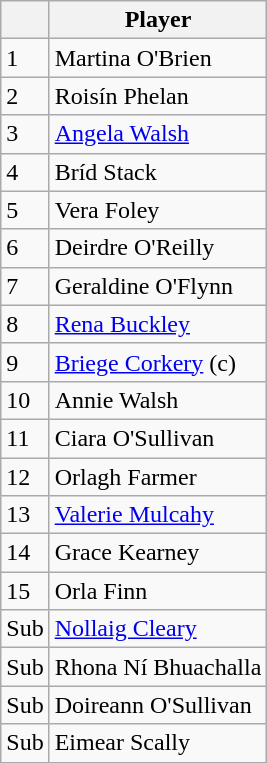<table class="wikitable collapsible">
<tr>
<th></th>
<th>Player</th>
</tr>
<tr 15B.C>
<td>1</td>
<td>Martina O'Brien</td>
</tr>
<tr>
<td>2</td>
<td>Roisín Phelan</td>
</tr>
<tr>
<td>3</td>
<td><a href='#'>Angela Walsh</a></td>
</tr>
<tr>
<td>4</td>
<td>Bríd Stack</td>
</tr>
<tr>
<td>5</td>
<td>Vera Foley</td>
</tr>
<tr>
<td>6</td>
<td>Deirdre O'Reilly</td>
</tr>
<tr>
<td>7</td>
<td>Geraldine O'Flynn</td>
</tr>
<tr>
<td>8</td>
<td><a href='#'>Rena Buckley</a></td>
</tr>
<tr>
<td>9</td>
<td><a href='#'>Briege Corkery</a> (c)</td>
</tr>
<tr>
<td>10</td>
<td>Annie Walsh</td>
</tr>
<tr>
<td>11</td>
<td>Ciara O'Sullivan</td>
</tr>
<tr>
<td>12</td>
<td>Orlagh Farmer</td>
</tr>
<tr>
<td>13</td>
<td><a href='#'>Valerie Mulcahy</a></td>
</tr>
<tr>
<td>14</td>
<td>Grace Kearney</td>
</tr>
<tr>
<td>15</td>
<td>Orla Finn</td>
</tr>
<tr>
<td>Sub</td>
<td><a href='#'>Nollaig Cleary</a></td>
</tr>
<tr>
<td>Sub</td>
<td>Rhona Ní Bhuachalla</td>
</tr>
<tr>
<td>Sub</td>
<td>Doireann O'Sullivan</td>
</tr>
<tr>
<td>Sub</td>
<td>Eimear Scally</td>
</tr>
</table>
